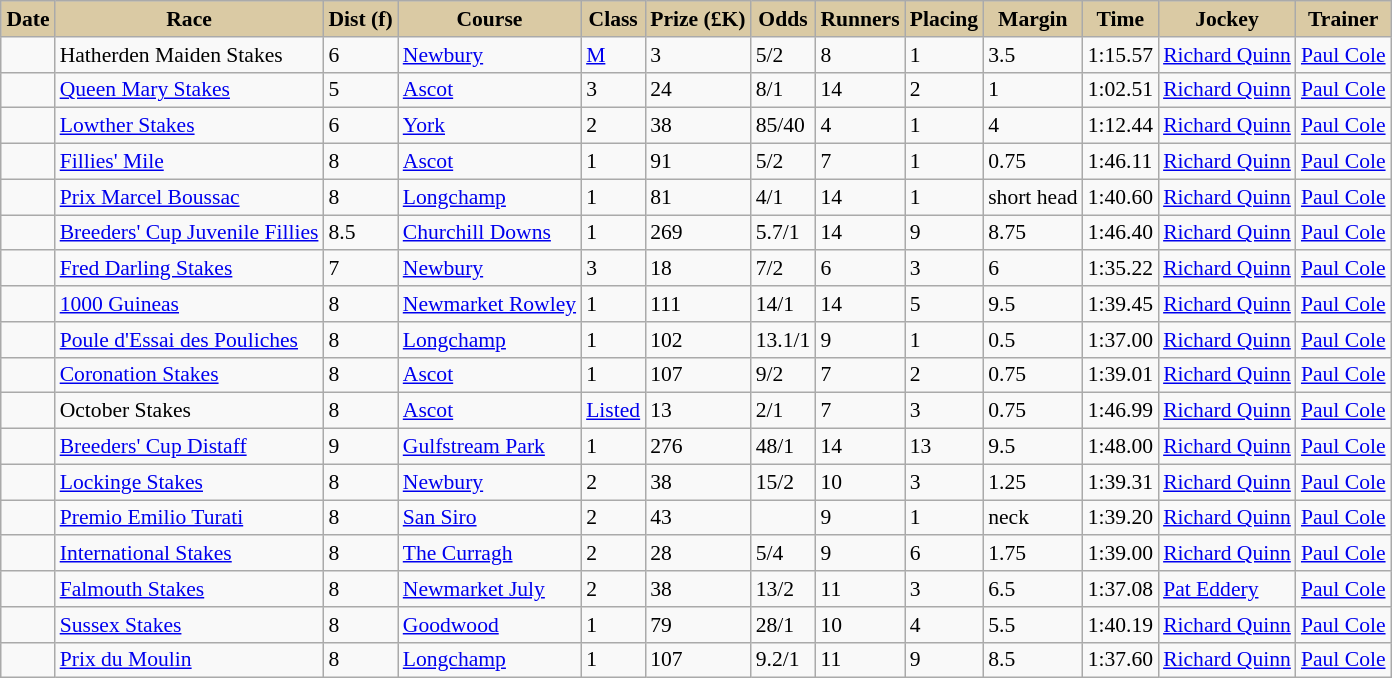<table class = "wikitable sortable" | border="1" cellpadding="1" style="text-align:centre; margin-left:1em; float:centre; border-collapse: collapse; font-size:90%">
<tr style="background:#dacaa4; text-align:center;">
<th style="background:#dacaa4;">Date</th>
<th style="background:#dacaa4;">Race</th>
<th style="background:#dacaa4;">Dist (f)</th>
<th style="background:#dacaa4;">Course</th>
<th style="background:#dacaa4;">Class</th>
<th style="background:#dacaa4;">Prize (£K)</th>
<th style="background:#dacaa4;">Odds</th>
<th style="background:#dacaa4;">Runners</th>
<th style="background:#dacaa4;">Placing</th>
<th style="background:#dacaa4;">Margin</th>
<th style="background:#dacaa4;">Time</th>
<th style="background:#dacaa4;">Jockey</th>
<th style="background:#dacaa4;">Trainer</th>
</tr>
<tr>
<td></td>
<td>Hatherden Maiden Stakes</td>
<td>6</td>
<td><a href='#'>Newbury</a></td>
<td><a href='#'>M</a></td>
<td>3</td>
<td>5/2</td>
<td>8</td>
<td>1</td>
<td>3.5</td>
<td>1:15.57</td>
<td><a href='#'>Richard Quinn</a></td>
<td><a href='#'>Paul Cole</a></td>
</tr>
<tr>
<td></td>
<td><a href='#'>Queen Mary Stakes</a></td>
<td>5</td>
<td><a href='#'>Ascot</a></td>
<td>3</td>
<td>24</td>
<td>8/1</td>
<td>14</td>
<td>2</td>
<td>1</td>
<td>1:02.51</td>
<td><a href='#'>Richard Quinn</a></td>
<td><a href='#'>Paul Cole</a></td>
</tr>
<tr>
<td></td>
<td><a href='#'>Lowther Stakes</a></td>
<td>6</td>
<td><a href='#'>York</a></td>
<td>2</td>
<td>38</td>
<td>85/40</td>
<td>4</td>
<td>1</td>
<td>4</td>
<td>1:12.44</td>
<td><a href='#'>Richard Quinn</a></td>
<td><a href='#'>Paul Cole</a></td>
</tr>
<tr>
<td></td>
<td><a href='#'>Fillies' Mile</a></td>
<td>8</td>
<td><a href='#'>Ascot</a></td>
<td>1</td>
<td>91</td>
<td>5/2</td>
<td>7</td>
<td>1</td>
<td>0.75</td>
<td>1:46.11</td>
<td><a href='#'>Richard Quinn</a></td>
<td><a href='#'>Paul Cole</a></td>
</tr>
<tr>
<td></td>
<td><a href='#'>Prix Marcel Boussac</a></td>
<td>8</td>
<td><a href='#'>Longchamp</a></td>
<td>1</td>
<td>81</td>
<td>4/1</td>
<td>14</td>
<td>1</td>
<td>short head</td>
<td>1:40.60</td>
<td><a href='#'>Richard Quinn</a></td>
<td><a href='#'>Paul Cole</a></td>
</tr>
<tr>
<td></td>
<td><a href='#'>Breeders' Cup Juvenile Fillies</a></td>
<td>8.5</td>
<td><a href='#'>Churchill Downs</a></td>
<td>1</td>
<td>269</td>
<td>5.7/1</td>
<td>14</td>
<td>9</td>
<td>8.75</td>
<td>1:46.40</td>
<td><a href='#'>Richard Quinn</a></td>
<td><a href='#'>Paul Cole</a></td>
</tr>
<tr>
<td></td>
<td><a href='#'>Fred Darling Stakes</a></td>
<td>7</td>
<td><a href='#'>Newbury</a></td>
<td>3</td>
<td>18</td>
<td>7/2</td>
<td>6</td>
<td>3</td>
<td>6</td>
<td>1:35.22</td>
<td><a href='#'>Richard Quinn</a></td>
<td><a href='#'>Paul Cole</a></td>
</tr>
<tr>
<td></td>
<td><a href='#'>1000 Guineas</a></td>
<td>8</td>
<td><a href='#'>Newmarket Rowley</a></td>
<td>1</td>
<td>111</td>
<td>14/1</td>
<td>14</td>
<td>5</td>
<td>9.5</td>
<td>1:39.45</td>
<td><a href='#'>Richard Quinn</a></td>
<td><a href='#'>Paul Cole</a></td>
</tr>
<tr>
<td></td>
<td><a href='#'>Poule d'Essai des Pouliches</a></td>
<td>8</td>
<td><a href='#'>Longchamp</a></td>
<td>1</td>
<td>102</td>
<td>13.1/1</td>
<td>9</td>
<td>1</td>
<td>0.5</td>
<td>1:37.00</td>
<td><a href='#'>Richard Quinn</a></td>
<td><a href='#'>Paul Cole</a></td>
</tr>
<tr>
<td></td>
<td><a href='#'>Coronation Stakes</a></td>
<td>8</td>
<td><a href='#'>Ascot</a></td>
<td>1</td>
<td>107</td>
<td>9/2</td>
<td>7</td>
<td>2</td>
<td>0.75</td>
<td>1:39.01</td>
<td><a href='#'>Richard Quinn</a></td>
<td><a href='#'>Paul Cole</a></td>
</tr>
<tr>
<td></td>
<td>October Stakes</td>
<td>8</td>
<td><a href='#'>Ascot</a></td>
<td><a href='#'>Listed</a></td>
<td>13</td>
<td>2/1</td>
<td>7</td>
<td>3</td>
<td>0.75</td>
<td>1:46.99</td>
<td><a href='#'>Richard Quinn</a></td>
<td><a href='#'>Paul Cole</a></td>
</tr>
<tr>
<td></td>
<td><a href='#'>Breeders' Cup Distaff</a></td>
<td>9</td>
<td><a href='#'>Gulfstream Park</a></td>
<td>1</td>
<td>276</td>
<td>48/1</td>
<td>14</td>
<td>13</td>
<td>9.5</td>
<td>1:48.00</td>
<td><a href='#'>Richard Quinn</a></td>
<td><a href='#'>Paul Cole</a></td>
</tr>
<tr>
<td></td>
<td><a href='#'>Lockinge Stakes</a></td>
<td>8</td>
<td><a href='#'>Newbury</a></td>
<td>2</td>
<td>38</td>
<td>15/2</td>
<td>10</td>
<td>3</td>
<td>1.25</td>
<td>1:39.31</td>
<td><a href='#'>Richard Quinn</a></td>
<td><a href='#'>Paul Cole</a></td>
</tr>
<tr>
<td></td>
<td><a href='#'>Premio Emilio Turati</a></td>
<td>8</td>
<td><a href='#'>San Siro</a></td>
<td>2</td>
<td>43</td>
<td></td>
<td>9</td>
<td>1</td>
<td>neck</td>
<td>1:39.20</td>
<td><a href='#'>Richard Quinn</a></td>
<td><a href='#'>Paul Cole</a></td>
</tr>
<tr>
<td></td>
<td><a href='#'>International Stakes</a></td>
<td>8</td>
<td><a href='#'>The Curragh</a></td>
<td>2</td>
<td>28</td>
<td>5/4</td>
<td>9</td>
<td>6</td>
<td>1.75</td>
<td>1:39.00</td>
<td><a href='#'>Richard Quinn</a></td>
<td><a href='#'>Paul Cole</a></td>
</tr>
<tr>
<td></td>
<td><a href='#'>Falmouth Stakes</a></td>
<td>8</td>
<td><a href='#'>Newmarket July</a></td>
<td>2</td>
<td>38</td>
<td>13/2</td>
<td>11</td>
<td>3</td>
<td>6.5</td>
<td>1:37.08</td>
<td><a href='#'>Pat Eddery</a></td>
<td><a href='#'>Paul Cole</a></td>
</tr>
<tr>
<td></td>
<td><a href='#'>Sussex Stakes</a></td>
<td>8</td>
<td><a href='#'>Goodwood</a></td>
<td>1</td>
<td>79</td>
<td>28/1</td>
<td>10</td>
<td>4</td>
<td>5.5</td>
<td>1:40.19</td>
<td><a href='#'>Richard Quinn</a></td>
<td><a href='#'>Paul Cole</a></td>
</tr>
<tr>
<td></td>
<td><a href='#'>Prix du Moulin</a></td>
<td>8</td>
<td><a href='#'>Longchamp</a></td>
<td>1</td>
<td>107</td>
<td>9.2/1</td>
<td>11</td>
<td>9</td>
<td>8.5</td>
<td>1:37.60</td>
<td><a href='#'>Richard Quinn</a></td>
<td><a href='#'>Paul Cole</a></td>
</tr>
</table>
